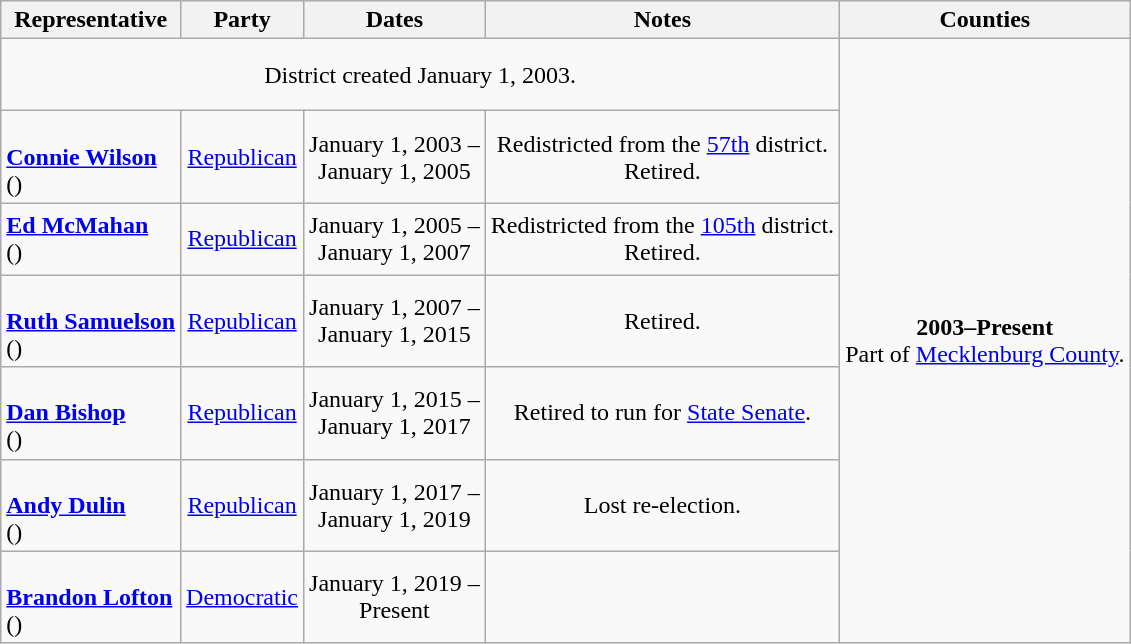<table class=wikitable style="text-align:center">
<tr>
<th>Representative</th>
<th>Party</th>
<th>Dates</th>
<th>Notes</th>
<th>Counties</th>
</tr>
<tr style="height:3em">
<td colspan=4>District created January 1, 2003.</td>
<td rowspan=7><strong>2003–Present</strong> <br> Part of <a href='#'>Mecklenburg County</a>.</td>
</tr>
<tr style="height:3em">
<td align=left><br><strong><a href='#'>Connie Wilson</a></strong><br>()</td>
<td><a href='#'>Republican</a></td>
<td nowrap>January 1, 2003 – <br> January 1, 2005</td>
<td>Redistricted from the <a href='#'>57th</a> district. <br> Retired.</td>
</tr>
<tr style="height:3em">
<td align=left><strong><a href='#'>Ed McMahan</a></strong><br>()</td>
<td><a href='#'>Republican</a></td>
<td nowrap>January 1, 2005 – <br> January 1, 2007</td>
<td>Redistricted from the <a href='#'>105th</a> district. <br> Retired.</td>
</tr>
<tr style="height:3em">
<td align=left><br><strong><a href='#'>Ruth Samuelson</a></strong><br>()</td>
<td><a href='#'>Republican</a></td>
<td nowrap>January 1, 2007 – <br> January 1, 2015</td>
<td>Retired.</td>
</tr>
<tr style="height:3em">
<td align=left><br><strong><a href='#'>Dan Bishop</a></strong><br>()</td>
<td><a href='#'>Republican</a></td>
<td nowrap>January 1, 2015 – <br> January 1, 2017</td>
<td>Retired to run for <a href='#'>State Senate</a>.</td>
</tr>
<tr style="height:3em">
<td align=left><br><strong><a href='#'>Andy Dulin</a></strong><br>()</td>
<td><a href='#'>Republican</a></td>
<td nowrap>January 1, 2017 – <br> January 1, 2019</td>
<td>Lost re-election.</td>
</tr>
<tr style="height:3em">
<td align=left><br><strong><a href='#'>Brandon Lofton</a></strong><br>()</td>
<td><a href='#'>Democratic</a></td>
<td nowrap>January 1, 2019 – <br> Present</td>
<td></td>
</tr>
</table>
